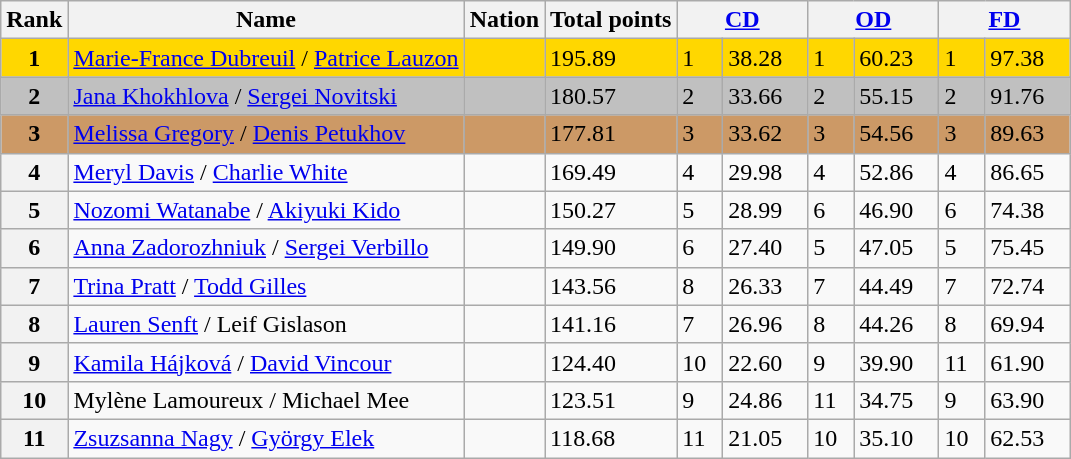<table class="wikitable">
<tr>
<th>Rank</th>
<th>Name</th>
<th>Nation</th>
<th>Total points</th>
<th colspan="2" width="80px"><a href='#'>CD</a></th>
<th colspan="2" width="80px"><a href='#'>OD</a></th>
<th colspan="2" width="80px"><a href='#'>FD</a></th>
</tr>
<tr bgcolor="gold">
<td align="center"><strong>1</strong></td>
<td><a href='#'>Marie-France Dubreuil</a> / <a href='#'>Patrice Lauzon</a></td>
<td></td>
<td>195.89</td>
<td>1</td>
<td>38.28</td>
<td>1</td>
<td>60.23</td>
<td>1</td>
<td>97.38</td>
</tr>
<tr bgcolor="silver">
<td align="center"><strong>2</strong></td>
<td><a href='#'>Jana Khokhlova</a> / <a href='#'>Sergei Novitski</a></td>
<td></td>
<td>180.57</td>
<td>2</td>
<td>33.66</td>
<td>2</td>
<td>55.15</td>
<td>2</td>
<td>91.76</td>
</tr>
<tr bgcolor="cc9966">
<td align="center"><strong>3</strong></td>
<td><a href='#'>Melissa Gregory</a> / <a href='#'>Denis Petukhov</a></td>
<td></td>
<td>177.81</td>
<td>3</td>
<td>33.62</td>
<td>3</td>
<td>54.56</td>
<td>3</td>
<td>89.63</td>
</tr>
<tr>
<th>4</th>
<td><a href='#'>Meryl Davis</a> / <a href='#'>Charlie White</a></td>
<td></td>
<td>169.49</td>
<td>4</td>
<td>29.98</td>
<td>4</td>
<td>52.86</td>
<td>4</td>
<td>86.65</td>
</tr>
<tr>
<th>5</th>
<td><a href='#'>Nozomi Watanabe</a> / <a href='#'>Akiyuki Kido</a></td>
<td></td>
<td>150.27</td>
<td>5</td>
<td>28.99</td>
<td>6</td>
<td>46.90</td>
<td>6</td>
<td>74.38</td>
</tr>
<tr>
<th>6</th>
<td><a href='#'>Anna Zadorozhniuk</a> / <a href='#'>Sergei Verbillo</a></td>
<td></td>
<td>149.90</td>
<td>6</td>
<td>27.40</td>
<td>5</td>
<td>47.05</td>
<td>5</td>
<td>75.45</td>
</tr>
<tr>
<th>7</th>
<td><a href='#'>Trina Pratt</a> / <a href='#'>Todd Gilles</a></td>
<td></td>
<td>143.56</td>
<td>8</td>
<td>26.33</td>
<td>7</td>
<td>44.49</td>
<td>7</td>
<td>72.74</td>
</tr>
<tr>
<th>8</th>
<td><a href='#'>Lauren Senft</a> / Leif Gislason</td>
<td></td>
<td>141.16</td>
<td>7</td>
<td>26.96</td>
<td>8</td>
<td>44.26</td>
<td>8</td>
<td>69.94</td>
</tr>
<tr>
<th>9</th>
<td><a href='#'>Kamila Hájková</a> / <a href='#'>David Vincour</a></td>
<td></td>
<td>124.40</td>
<td>10</td>
<td>22.60</td>
<td>9</td>
<td>39.90</td>
<td>11</td>
<td>61.90</td>
</tr>
<tr>
<th>10</th>
<td>Mylène Lamoureux / Michael Mee</td>
<td></td>
<td>123.51</td>
<td>9</td>
<td>24.86</td>
<td>11</td>
<td>34.75</td>
<td>9</td>
<td>63.90</td>
</tr>
<tr>
<th>11</th>
<td><a href='#'>Zsuzsanna Nagy</a> / <a href='#'>György Elek</a></td>
<td></td>
<td>118.68</td>
<td>11</td>
<td>21.05</td>
<td>10</td>
<td>35.10</td>
<td>10</td>
<td>62.53</td>
</tr>
</table>
